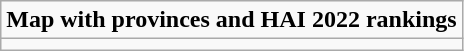<table role= "presentation" class="wikitable mw-collapsible mw-collapsed">
<tr>
<td><strong>Map with provinces and HAI 2022 rankings</strong></td>
</tr>
<tr>
<td></td>
</tr>
</table>
